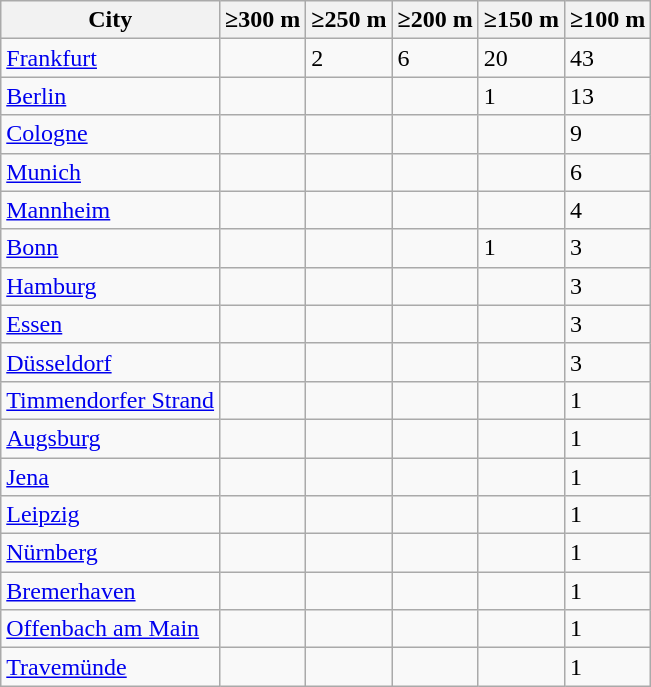<table class="wikitable sortable">
<tr>
<th>City</th>
<th>≥300 m</th>
<th>≥250 m</th>
<th>≥200 m</th>
<th>≥150 m</th>
<th>≥100 m</th>
</tr>
<tr>
<td><a href='#'>Frankfurt</a></td>
<td></td>
<td>2</td>
<td>6</td>
<td>20</td>
<td>43</td>
</tr>
<tr>
<td><a href='#'>Berlin</a></td>
<td></td>
<td></td>
<td></td>
<td>1</td>
<td>13</td>
</tr>
<tr>
<td><a href='#'>Cologne</a></td>
<td></td>
<td></td>
<td></td>
<td></td>
<td>9</td>
</tr>
<tr>
<td><a href='#'>Munich</a></td>
<td></td>
<td></td>
<td></td>
<td></td>
<td>6</td>
</tr>
<tr>
<td><a href='#'>Mannheim</a></td>
<td></td>
<td></td>
<td></td>
<td></td>
<td>4</td>
</tr>
<tr>
<td><a href='#'>Bonn</a></td>
<td></td>
<td></td>
<td></td>
<td>1</td>
<td>3</td>
</tr>
<tr>
<td><a href='#'>Hamburg</a></td>
<td></td>
<td></td>
<td></td>
<td></td>
<td>3</td>
</tr>
<tr>
<td><a href='#'>Essen</a></td>
<td></td>
<td></td>
<td></td>
<td></td>
<td>3</td>
</tr>
<tr>
<td><a href='#'>Düsseldorf</a></td>
<td></td>
<td></td>
<td></td>
<td></td>
<td>3</td>
</tr>
<tr>
<td><a href='#'>Timmendorfer Strand</a></td>
<td></td>
<td></td>
<td></td>
<td></td>
<td>1</td>
</tr>
<tr>
<td><a href='#'>Augsburg</a></td>
<td></td>
<td></td>
<td></td>
<td></td>
<td>1</td>
</tr>
<tr>
<td><a href='#'>Jena</a></td>
<td></td>
<td></td>
<td></td>
<td></td>
<td>1</td>
</tr>
<tr>
<td><a href='#'>Leipzig</a></td>
<td></td>
<td></td>
<td></td>
<td></td>
<td>1</td>
</tr>
<tr>
<td><a href='#'>Nürnberg</a></td>
<td></td>
<td></td>
<td></td>
<td></td>
<td>1</td>
</tr>
<tr>
<td><a href='#'>Bremerhaven</a></td>
<td></td>
<td></td>
<td></td>
<td></td>
<td>1</td>
</tr>
<tr>
<td><a href='#'>Offenbach am Main</a></td>
<td></td>
<td></td>
<td></td>
<td></td>
<td>1</td>
</tr>
<tr>
<td><a href='#'>Travemünde</a></td>
<td></td>
<td></td>
<td></td>
<td></td>
<td>1</td>
</tr>
</table>
